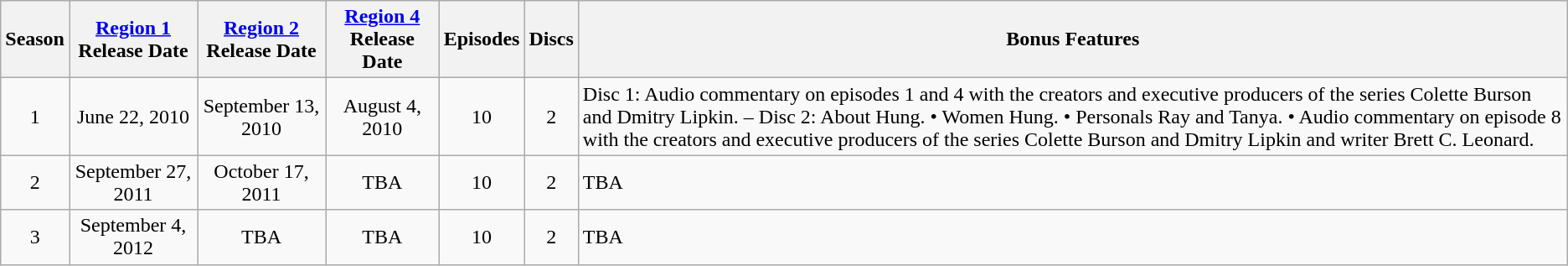<table class="wikitable">
<tr>
<th>Season</th>
<th><a href='#'>Region 1</a> Release Date</th>
<th><a href='#'>Region 2</a> Release Date</th>
<th><a href='#'>Region 4</a> Release Date</th>
<th>Episodes</th>
<th>Discs</th>
<th>Bonus Features</th>
</tr>
<tr>
<td style="text-align:center;">1</td>
<td style="text-align:center;">June 22, 2010</td>
<td style="text-align:center;">September 13, 2010</td>
<td style="text-align:center;">August 4, 2010</td>
<td style="text-align:center;">10</td>
<td style="text-align:center;">2</td>
<td>Disc 1: Audio commentary on episodes 1 and 4 with the creators and executive producers of the series Colette Burson and Dmitry Lipkin. – Disc 2: About Hung. • Women Hung. • Personals Ray and Tanya. • Audio commentary on episode 8 with the creators and executive producers of the series Colette Burson and Dmitry Lipkin and writer Brett C. Leonard.</td>
</tr>
<tr>
<td style="text-align:center;">2</td>
<td style="text-align:center;">September 27, 2011</td>
<td style="text-align:center;">October 17, 2011</td>
<td style="text-align:center;">TBA</td>
<td style="text-align:center;">10</td>
<td style="text-align:center;">2</td>
<td>TBA</td>
</tr>
<tr>
<td style="text-align:center;">3</td>
<td style="text-align:center;">September 4, 2012</td>
<td style="text-align:center;">TBA</td>
<td style="text-align:center;">TBA</td>
<td style="text-align:center;">10</td>
<td style="text-align:center;">2</td>
<td>TBA</td>
</tr>
</table>
